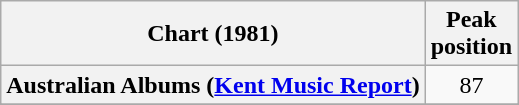<table class="wikitable sortable plainrowheaders">
<tr>
<th>Chart (1981)</th>
<th>Peak<br>position</th>
</tr>
<tr>
<th scope="row">Australian Albums (<a href='#'>Kent Music Report</a>)</th>
<td align="center">87</td>
</tr>
<tr>
</tr>
<tr>
</tr>
</table>
